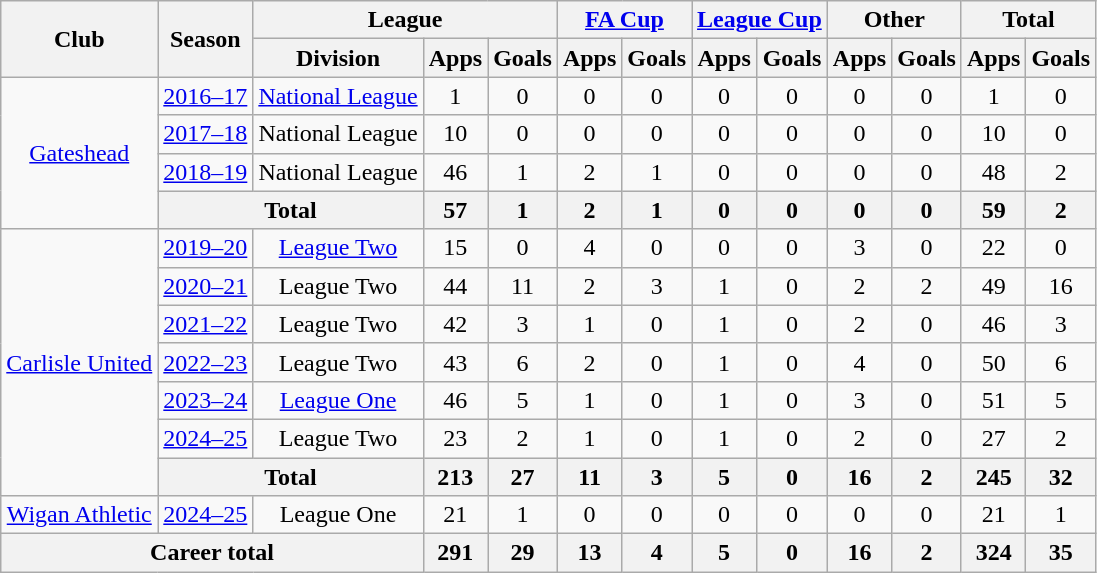<table class="wikitable" style="text-align:center">
<tr>
<th rowspan="2">Club</th>
<th rowspan="2">Season</th>
<th colspan="3">League</th>
<th colspan="2"><a href='#'>FA Cup</a></th>
<th colspan="2"><a href='#'>League Cup</a></th>
<th colspan="2">Other</th>
<th colspan="2">Total</th>
</tr>
<tr>
<th>Division</th>
<th>Apps</th>
<th>Goals</th>
<th>Apps</th>
<th>Goals</th>
<th>Apps</th>
<th>Goals</th>
<th>Apps</th>
<th>Goals</th>
<th>Apps</th>
<th>Goals</th>
</tr>
<tr>
<td rowspan=4><a href='#'>Gateshead</a></td>
<td><a href='#'>2016–17</a></td>
<td><a href='#'>National League</a></td>
<td>1</td>
<td>0</td>
<td>0</td>
<td>0</td>
<td>0</td>
<td>0</td>
<td>0</td>
<td>0</td>
<td>1</td>
<td>0</td>
</tr>
<tr>
<td><a href='#'>2017–18</a></td>
<td>National League</td>
<td>10</td>
<td>0</td>
<td>0</td>
<td>0</td>
<td>0</td>
<td>0</td>
<td>0</td>
<td>0</td>
<td>10</td>
<td>0</td>
</tr>
<tr>
<td><a href='#'>2018–19</a></td>
<td>National League</td>
<td>46</td>
<td>1</td>
<td>2</td>
<td>1</td>
<td>0</td>
<td>0</td>
<td>0</td>
<td>0</td>
<td>48</td>
<td>2</td>
</tr>
<tr>
<th colspan="2">Total</th>
<th>57</th>
<th>1</th>
<th>2</th>
<th>1</th>
<th>0</th>
<th>0</th>
<th>0</th>
<th>0</th>
<th>59</th>
<th>2</th>
</tr>
<tr>
<td rowspan=7><a href='#'>Carlisle United</a></td>
<td><a href='#'>2019–20</a></td>
<td><a href='#'>League Two</a></td>
<td>15</td>
<td>0</td>
<td>4</td>
<td>0</td>
<td>0</td>
<td>0</td>
<td>3</td>
<td>0</td>
<td>22</td>
<td>0</td>
</tr>
<tr>
<td><a href='#'>2020–21</a></td>
<td>League Two</td>
<td>44</td>
<td>11</td>
<td>2</td>
<td>3</td>
<td>1</td>
<td>0</td>
<td>2</td>
<td>2</td>
<td>49</td>
<td>16</td>
</tr>
<tr>
<td><a href='#'>2021–22</a></td>
<td>League Two</td>
<td>42</td>
<td>3</td>
<td>1</td>
<td>0</td>
<td>1</td>
<td>0</td>
<td>2</td>
<td>0</td>
<td>46</td>
<td>3</td>
</tr>
<tr>
<td><a href='#'>2022–23</a></td>
<td>League Two</td>
<td>43</td>
<td>6</td>
<td>2</td>
<td>0</td>
<td>1</td>
<td>0</td>
<td>4</td>
<td>0</td>
<td>50</td>
<td>6</td>
</tr>
<tr>
<td><a href='#'>2023–24</a></td>
<td><a href='#'>League One</a></td>
<td>46</td>
<td>5</td>
<td>1</td>
<td>0</td>
<td>1</td>
<td>0</td>
<td>3</td>
<td>0</td>
<td>51</td>
<td>5</td>
</tr>
<tr>
<td><a href='#'>2024–25</a></td>
<td>League Two</td>
<td>23</td>
<td>2</td>
<td>1</td>
<td>0</td>
<td>1</td>
<td>0</td>
<td>2</td>
<td>0</td>
<td>27</td>
<td>2</td>
</tr>
<tr>
<th colspan="2">Total</th>
<th>213</th>
<th>27</th>
<th>11</th>
<th>3</th>
<th>5</th>
<th>0</th>
<th>16</th>
<th>2</th>
<th>245</th>
<th>32</th>
</tr>
<tr>
<td><a href='#'>Wigan Athletic</a></td>
<td><a href='#'>2024–25</a></td>
<td>League One</td>
<td>21</td>
<td>1</td>
<td>0</td>
<td>0</td>
<td>0</td>
<td>0</td>
<td>0</td>
<td>0</td>
<td>21</td>
<td>1</td>
</tr>
<tr>
<th colspan="3">Career total</th>
<th>291</th>
<th>29</th>
<th>13</th>
<th>4</th>
<th>5</th>
<th>0</th>
<th>16</th>
<th>2</th>
<th>324</th>
<th>35</th>
</tr>
</table>
